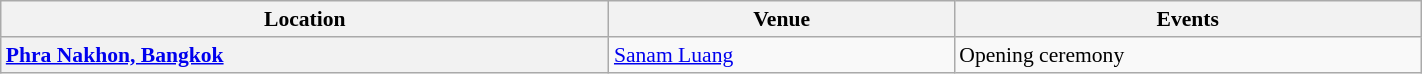<table class="wikitable" style="width:75%; font-size:90%;">
<tr>
<th>Location</th>
<th>Venue</th>
<th>Events</th>
</tr>
<tr>
<th style="text-align:left;"><a href='#'>Phra Nakhon, Bangkok</a></th>
<td><a href='#'>Sanam Luang</a></td>
<td>Opening ceremony</td>
</tr>
</table>
